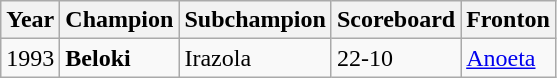<table class="wikitable">
<tr>
<th>Year</th>
<th>Champion</th>
<th>Subchampion</th>
<th>Scoreboard</th>
<th>Fronton</th>
</tr>
<tr>
<td>1993</td>
<td><strong>Beloki</strong></td>
<td>Irazola</td>
<td>22-10</td>
<td><a href='#'>Anoeta</a></td>
</tr>
</table>
